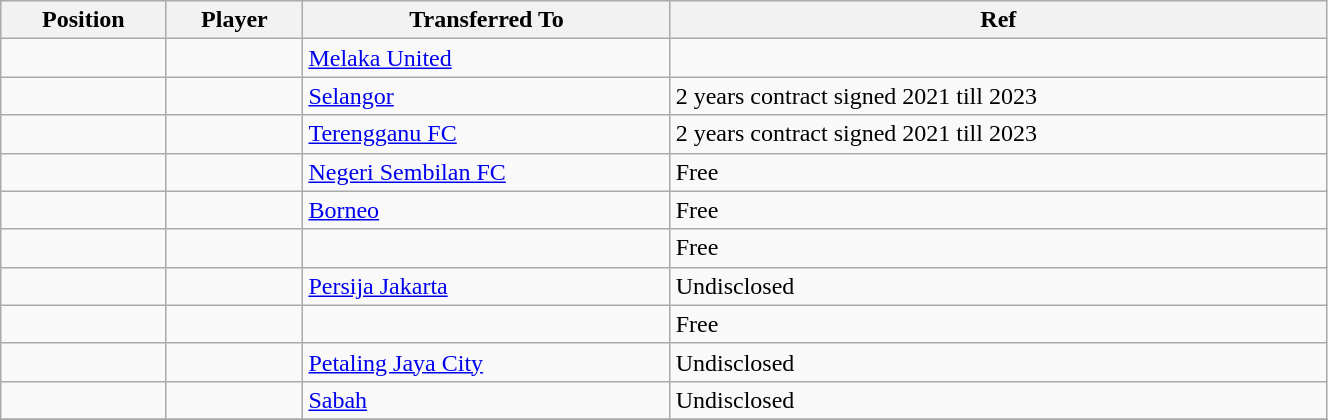<table class="wikitable sortable" style="width:70%; font-size:100%; text-align:left;">
<tr>
<th>Position</th>
<th>Player</th>
<th>Transferred To</th>
<th>Ref</th>
</tr>
<tr>
<td></td>
<td></td>
<td> <a href='#'>Melaka United</a></td>
<td></td>
</tr>
<tr>
<td></td>
<td></td>
<td> <a href='#'>Selangor</a></td>
<td>2 years contract signed 2021 till 2023</td>
</tr>
<tr>
<td></td>
<td></td>
<td> <a href='#'>Terengganu FC</a></td>
<td>2 years contract signed 2021 till 2023</td>
</tr>
<tr>
<td></td>
<td></td>
<td> <a href='#'>Negeri Sembilan FC</a></td>
<td>Free</td>
</tr>
<tr>
<td></td>
<td></td>
<td> <a href='#'>Borneo</a></td>
<td>Free</td>
</tr>
<tr>
<td></td>
<td></td>
<td></td>
<td>Free</td>
</tr>
<tr>
<td></td>
<td></td>
<td> <a href='#'>Persija Jakarta</a></td>
<td>Undisclosed</td>
</tr>
<tr>
<td></td>
<td></td>
<td></td>
<td>Free</td>
</tr>
<tr>
<td></td>
<td></td>
<td> <a href='#'>Petaling Jaya City</a></td>
<td>Undisclosed</td>
</tr>
<tr>
<td></td>
<td></td>
<td> <a href='#'>Sabah</a></td>
<td>Undisclosed</td>
</tr>
<tr>
</tr>
</table>
